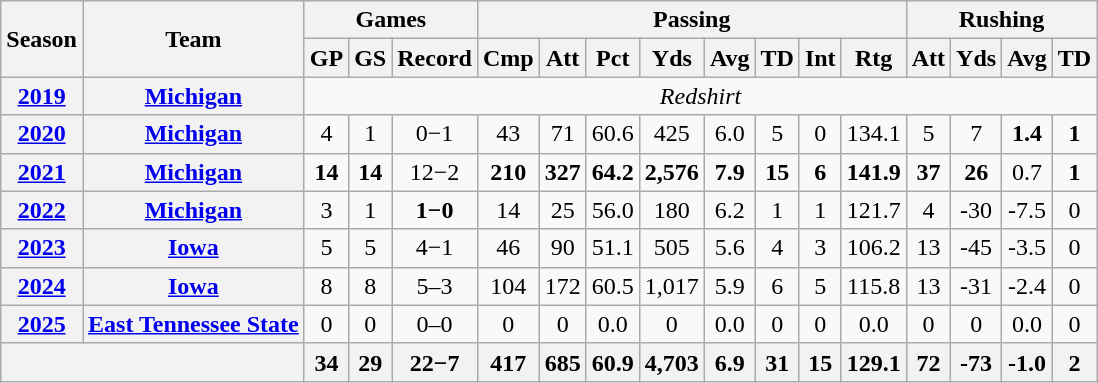<table class="wikitable" style="text-align:center;">
<tr>
<th rowspan="2">Season</th>
<th rowspan="2">Team</th>
<th colspan="3">Games</th>
<th colspan="8">Passing</th>
<th colspan="5">Rushing</th>
</tr>
<tr>
<th>GP</th>
<th>GS</th>
<th>Record</th>
<th>Cmp</th>
<th>Att</th>
<th>Pct</th>
<th>Yds</th>
<th>Avg</th>
<th>TD</th>
<th>Int</th>
<th>Rtg</th>
<th>Att</th>
<th>Yds</th>
<th>Avg</th>
<th>TD</th>
</tr>
<tr>
<th><a href='#'>2019</a></th>
<th><a href='#'>Michigan</a></th>
<td colspan="15"><em>Redshirt </em></td>
</tr>
<tr>
<th><a href='#'>2020</a></th>
<th><a href='#'>Michigan</a></th>
<td>4</td>
<td>1</td>
<td>0−1</td>
<td>43</td>
<td>71</td>
<td>60.6</td>
<td>425</td>
<td>6.0</td>
<td>5</td>
<td>0</td>
<td>134.1</td>
<td>5</td>
<td>7</td>
<td><strong>1.4</strong></td>
<td><strong>1</strong></td>
</tr>
<tr>
<th><a href='#'>2021</a></th>
<th><a href='#'>Michigan</a></th>
<td><strong>14</strong></td>
<td><strong>14</strong></td>
<td>12−2</td>
<td><strong>210</strong></td>
<td><strong>327</strong></td>
<td><strong>64.2</strong></td>
<td><strong>2,576</strong></td>
<td><strong>7.9</strong></td>
<td><strong>15</strong></td>
<td><strong>6</strong></td>
<td><strong>141.9</strong></td>
<td><strong>37</strong></td>
<td><strong>26</strong></td>
<td>0.7</td>
<td><strong>1</strong></td>
</tr>
<tr>
<th><a href='#'>2022</a></th>
<th><a href='#'>Michigan</a></th>
<td>3</td>
<td>1</td>
<td><strong>1−0</strong></td>
<td>14</td>
<td>25</td>
<td>56.0</td>
<td>180</td>
<td>6.2</td>
<td>1</td>
<td>1</td>
<td>121.7</td>
<td>4</td>
<td>-30</td>
<td>-7.5</td>
<td>0</td>
</tr>
<tr>
<th><a href='#'>2023</a></th>
<th><a href='#'>Iowa</a></th>
<td>5</td>
<td>5</td>
<td>4−1</td>
<td>46</td>
<td>90</td>
<td>51.1</td>
<td>505</td>
<td>5.6</td>
<td>4</td>
<td>3</td>
<td>106.2</td>
<td>13</td>
<td>-45</td>
<td>-3.5</td>
<td>0</td>
</tr>
<tr>
<th><a href='#'>2024</a></th>
<th><a href='#'>Iowa</a></th>
<td>8</td>
<td>8</td>
<td>5–3</td>
<td>104</td>
<td>172</td>
<td>60.5</td>
<td>1,017</td>
<td>5.9</td>
<td>6</td>
<td>5</td>
<td>115.8</td>
<td>13</td>
<td>-31</td>
<td>-2.4</td>
<td>0</td>
</tr>
<tr>
<th><a href='#'>2025</a></th>
<th><a href='#'>East Tennessee State</a></th>
<td>0</td>
<td>0</td>
<td>0–0</td>
<td>0</td>
<td>0</td>
<td>0.0</td>
<td>0</td>
<td>0.0</td>
<td>0</td>
<td>0</td>
<td>0.0</td>
<td>0</td>
<td>0</td>
<td>0.0</td>
<td>0</td>
</tr>
<tr>
<th colspan="2"></th>
<th>34</th>
<th>29</th>
<th>22−7</th>
<th>417</th>
<th>685</th>
<th>60.9</th>
<th>4,703</th>
<th>6.9</th>
<th>31</th>
<th>15</th>
<th>129.1</th>
<th>72</th>
<th>-73</th>
<th>-1.0</th>
<th>2</th>
</tr>
</table>
